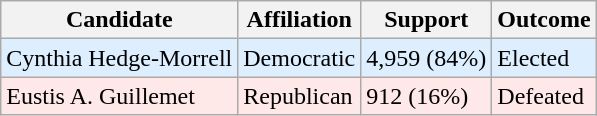<table class="wikitable">
<tr>
<th>Candidate</th>
<th>Affiliation</th>
<th>Support</th>
<th>Outcome</th>
</tr>
<tr>
<td bgcolor=#DDEEFF>Cynthia Hedge-Morrell</td>
<td bgcolor=#DDEEFF>Democratic</td>
<td bgcolor=#DDEEFF>4,959 (84%)</td>
<td bgcolor=#DDEEFF>Elected</td>
</tr>
<tr>
<td bgcolor=#FFE8E8>Eustis A. Guillemet</td>
<td bgcolor=#FFE8E8>Republican</td>
<td bgcolor=#FFE8E8>912 (16%)</td>
<td bgcolor=#FFE8E8>Defeated</td>
</tr>
</table>
